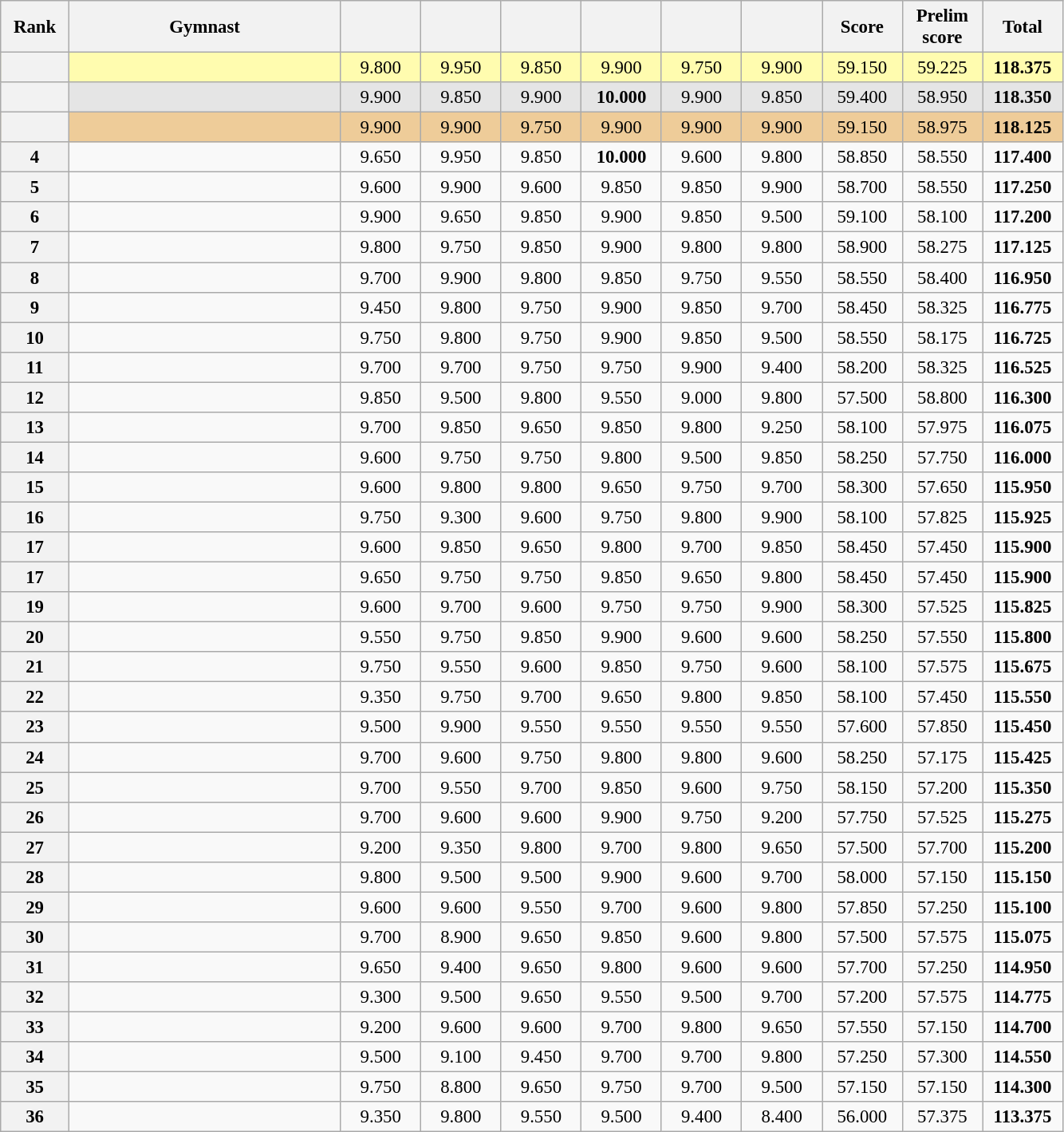<table class="wikitable sortable" style="text-align:center; font-size:95%">
<tr>
<th scope="col" style="width:50px;">Rank</th>
<th scope="col" style="width:220px;">Gymnast</th>
<th scope="col" style="width:60px;"></th>
<th scope="col" style="width:60px;"></th>
<th scope="col" style="width:60px;"></th>
<th scope="col" style="width:60px;"></th>
<th scope="col" style="width:60px;"></th>
<th scope="col" style="width:60px;"></th>
<th scope="col" style="width:60px;">Score</th>
<th scope="col" style="width:60px;">Prelim score</th>
<th scope="col" style="width:60px;">Total</th>
</tr>
<tr style="background:#fffcaf;">
<th scope=row style="text-align:center"></th>
<td align=left></td>
<td>9.800</td>
<td>9.950</td>
<td>9.850</td>
<td>9.900</td>
<td>9.750</td>
<td>9.900</td>
<td>59.150</td>
<td>59.225</td>
<td><strong>118.375</strong></td>
</tr>
<tr style="background:#e5e5e5;">
<th scope=row style="text-align:center"></th>
<td align=left></td>
<td>9.900</td>
<td>9.850</td>
<td>9.900</td>
<td><strong>10.000</strong></td>
<td>9.900</td>
<td>9.850</td>
<td>59.400</td>
<td>58.950</td>
<td><strong>118.350</strong></td>
</tr>
<tr style="background:#ec9;">
<th scope=row style="text-align:center"></th>
<td align=left></td>
<td>9.900</td>
<td>9.900</td>
<td>9.750</td>
<td>9.900</td>
<td>9.900</td>
<td>9.900</td>
<td>59.150</td>
<td>58.975</td>
<td><strong>118.125</strong></td>
</tr>
<tr>
<th scope=row style="text-align:center">4</th>
<td align=left></td>
<td>9.650</td>
<td>9.950</td>
<td>9.850</td>
<td><strong>10.000</strong></td>
<td>9.600</td>
<td>9.800</td>
<td>58.850</td>
<td>58.550</td>
<td><strong>117.400</strong></td>
</tr>
<tr>
<th scope=row style="text-align:center">5</th>
<td align=left></td>
<td>9.600</td>
<td>9.900</td>
<td>9.600</td>
<td>9.850</td>
<td>9.850</td>
<td>9.900</td>
<td>58.700</td>
<td>58.550</td>
<td><strong>117.250</strong></td>
</tr>
<tr>
<th scope=row style="text-align:center">6</th>
<td align=left></td>
<td>9.900</td>
<td>9.650</td>
<td>9.850</td>
<td>9.900</td>
<td>9.850</td>
<td>9.500</td>
<td>59.100</td>
<td>58.100</td>
<td><strong>117.200</strong></td>
</tr>
<tr>
<th scope=row style="text-align:center">7</th>
<td align=left></td>
<td>9.800</td>
<td>9.750</td>
<td>9.850</td>
<td>9.900</td>
<td>9.800</td>
<td>9.800</td>
<td>58.900</td>
<td>58.275</td>
<td><strong>117.125</strong></td>
</tr>
<tr>
<th scope=row style="text-align:center">8</th>
<td align=left></td>
<td>9.700</td>
<td>9.900</td>
<td>9.800</td>
<td>9.850</td>
<td>9.750</td>
<td>9.550</td>
<td>58.550</td>
<td>58.400</td>
<td><strong>116.950</strong></td>
</tr>
<tr>
<th scope=row style="text-align:center">9</th>
<td align=left></td>
<td>9.450</td>
<td>9.800</td>
<td>9.750</td>
<td>9.900</td>
<td>9.850</td>
<td>9.700</td>
<td>58.450</td>
<td>58.325</td>
<td><strong>116.775</strong></td>
</tr>
<tr>
<th scope=row style="text-align:center">10</th>
<td align=left></td>
<td>9.750</td>
<td>9.800</td>
<td>9.750</td>
<td>9.900</td>
<td>9.850</td>
<td>9.500</td>
<td>58.550</td>
<td>58.175</td>
<td><strong>116.725</strong></td>
</tr>
<tr>
<th scope=row style="text-align:center">11</th>
<td align=left></td>
<td>9.700</td>
<td>9.700</td>
<td>9.750</td>
<td>9.750</td>
<td>9.900</td>
<td>9.400</td>
<td>58.200</td>
<td>58.325</td>
<td><strong>116.525</strong></td>
</tr>
<tr>
<th scope=row style="text-align:center">12</th>
<td align=left></td>
<td>9.850</td>
<td>9.500</td>
<td>9.800</td>
<td>9.550</td>
<td>9.000</td>
<td>9.800</td>
<td>57.500</td>
<td>58.800</td>
<td><strong>116.300</strong></td>
</tr>
<tr>
<th scope=row style="text-align:center">13</th>
<td align=left></td>
<td>9.700</td>
<td>9.850</td>
<td>9.650</td>
<td>9.850</td>
<td>9.800</td>
<td>9.250</td>
<td>58.100</td>
<td>57.975</td>
<td><strong>116.075</strong></td>
</tr>
<tr>
<th scope=row style="text-align:center">14</th>
<td align=left></td>
<td>9.600</td>
<td>9.750</td>
<td>9.750</td>
<td>9.800</td>
<td>9.500</td>
<td>9.850</td>
<td>58.250</td>
<td>57.750</td>
<td><strong>116.000</strong></td>
</tr>
<tr>
<th scope=row style="text-align:center">15</th>
<td align=left></td>
<td>9.600</td>
<td>9.800</td>
<td>9.800</td>
<td>9.650</td>
<td>9.750</td>
<td>9.700</td>
<td>58.300</td>
<td>57.650</td>
<td><strong>115.950</strong></td>
</tr>
<tr>
<th scope=row style="text-align:center">16</th>
<td align=left></td>
<td>9.750</td>
<td>9.300</td>
<td>9.600</td>
<td>9.750</td>
<td>9.800</td>
<td>9.900</td>
<td>58.100</td>
<td>57.825</td>
<td><strong>115.925</strong></td>
</tr>
<tr>
<th scope=row style="text-align:center">17</th>
<td align=left></td>
<td>9.600</td>
<td>9.850</td>
<td>9.650</td>
<td>9.800</td>
<td>9.700</td>
<td>9.850</td>
<td>58.450</td>
<td>57.450</td>
<td><strong>115.900</strong></td>
</tr>
<tr>
<th scope=row style="text-align:center">17</th>
<td align=left></td>
<td>9.650</td>
<td>9.750</td>
<td>9.750</td>
<td>9.850</td>
<td>9.650</td>
<td>9.800</td>
<td>58.450</td>
<td>57.450</td>
<td><strong>115.900</strong></td>
</tr>
<tr>
<th scope=row style="text-align:center">19</th>
<td align=left></td>
<td>9.600</td>
<td>9.700</td>
<td>9.600</td>
<td>9.750</td>
<td>9.750</td>
<td>9.900</td>
<td>58.300</td>
<td>57.525</td>
<td><strong>115.825</strong></td>
</tr>
<tr>
<th scope=row style="text-align:center">20</th>
<td align=left></td>
<td>9.550</td>
<td>9.750</td>
<td>9.850</td>
<td>9.900</td>
<td>9.600</td>
<td>9.600</td>
<td>58.250</td>
<td>57.550</td>
<td><strong>115.800</strong></td>
</tr>
<tr>
<th scope=row style="text-align:center">21</th>
<td align=left></td>
<td>9.750</td>
<td>9.550</td>
<td>9.600</td>
<td>9.850</td>
<td>9.750</td>
<td>9.600</td>
<td>58.100</td>
<td>57.575</td>
<td><strong>115.675</strong></td>
</tr>
<tr>
<th scope=row style="text-align:center">22</th>
<td align=left></td>
<td>9.350</td>
<td>9.750</td>
<td>9.700</td>
<td>9.650</td>
<td>9.800</td>
<td>9.850</td>
<td>58.100</td>
<td>57.450</td>
<td><strong>115.550</strong></td>
</tr>
<tr>
<th scope=row style="text-align:center">23</th>
<td align=left></td>
<td>9.500</td>
<td>9.900</td>
<td>9.550</td>
<td>9.550</td>
<td>9.550</td>
<td>9.550</td>
<td>57.600</td>
<td>57.850</td>
<td><strong>115.450</strong></td>
</tr>
<tr>
<th scope=row style="text-align:center">24</th>
<td align=left></td>
<td>9.700</td>
<td>9.600</td>
<td>9.750</td>
<td>9.800</td>
<td>9.800</td>
<td>9.600</td>
<td>58.250</td>
<td>57.175</td>
<td><strong>115.425</strong></td>
</tr>
<tr>
<th scope=row style="text-align:center">25</th>
<td align=left></td>
<td>9.700</td>
<td>9.550</td>
<td>9.700</td>
<td>9.850</td>
<td>9.600</td>
<td>9.750</td>
<td>58.150</td>
<td>57.200</td>
<td><strong>115.350</strong></td>
</tr>
<tr>
<th scope=row style="text-align:center">26</th>
<td align=left></td>
<td>9.700</td>
<td>9.600</td>
<td>9.600</td>
<td>9.900</td>
<td>9.750</td>
<td>9.200</td>
<td>57.750</td>
<td>57.525</td>
<td><strong>115.275</strong></td>
</tr>
<tr>
<th scope=row style="text-align:center">27</th>
<td align=left></td>
<td>9.200</td>
<td>9.350</td>
<td>9.800</td>
<td>9.700</td>
<td>9.800</td>
<td>9.650</td>
<td>57.500</td>
<td>57.700</td>
<td><strong>115.200</strong></td>
</tr>
<tr>
<th scope=row style="text-align:center">28</th>
<td align=left></td>
<td>9.800</td>
<td>9.500</td>
<td>9.500</td>
<td>9.900</td>
<td>9.600</td>
<td>9.700</td>
<td>58.000</td>
<td>57.150</td>
<td><strong>115.150</strong></td>
</tr>
<tr>
<th scope=row style="text-align:center">29</th>
<td align=left></td>
<td>9.600</td>
<td>9.600</td>
<td>9.550</td>
<td>9.700</td>
<td>9.600</td>
<td>9.800</td>
<td>57.850</td>
<td>57.250</td>
<td><strong>115.100</strong></td>
</tr>
<tr>
<th scope=row style="text-align:center">30</th>
<td align=left></td>
<td>9.700</td>
<td>8.900</td>
<td>9.650</td>
<td>9.850</td>
<td>9.600</td>
<td>9.800</td>
<td>57.500</td>
<td>57.575</td>
<td><strong>115.075</strong></td>
</tr>
<tr>
<th scope=row style="text-align:center">31</th>
<td align=left></td>
<td>9.650</td>
<td>9.400</td>
<td>9.650</td>
<td>9.800</td>
<td>9.600</td>
<td>9.600</td>
<td>57.700</td>
<td>57.250</td>
<td><strong>114.950</strong></td>
</tr>
<tr>
<th scope=row style="text-align:center">32</th>
<td align=left></td>
<td>9.300</td>
<td>9.500</td>
<td>9.650</td>
<td>9.550</td>
<td>9.500</td>
<td>9.700</td>
<td>57.200</td>
<td>57.575</td>
<td><strong>114.775</strong></td>
</tr>
<tr>
<th scope=row style="text-align:center">33</th>
<td align=left></td>
<td>9.200</td>
<td>9.600</td>
<td>9.600</td>
<td>9.700</td>
<td>9.800</td>
<td>9.650</td>
<td>57.550</td>
<td>57.150</td>
<td><strong>114.700</strong></td>
</tr>
<tr>
<th scope=row style="text-align:center">34</th>
<td align=left></td>
<td>9.500</td>
<td>9.100</td>
<td>9.450</td>
<td>9.700</td>
<td>9.700</td>
<td>9.800</td>
<td>57.250</td>
<td>57.300</td>
<td><strong>114.550</strong></td>
</tr>
<tr>
<th scope=row style="text-align:center">35</th>
<td align=left></td>
<td>9.750</td>
<td>8.800</td>
<td>9.650</td>
<td>9.750</td>
<td>9.700</td>
<td>9.500</td>
<td>57.150</td>
<td>57.150</td>
<td><strong>114.300</strong></td>
</tr>
<tr>
<th scope=row style="text-align:center">36</th>
<td align=left></td>
<td>9.350</td>
<td>9.800</td>
<td>9.550</td>
<td>9.500</td>
<td>9.400</td>
<td>8.400</td>
<td>56.000</td>
<td>57.375</td>
<td><strong>113.375</strong></td>
</tr>
</table>
